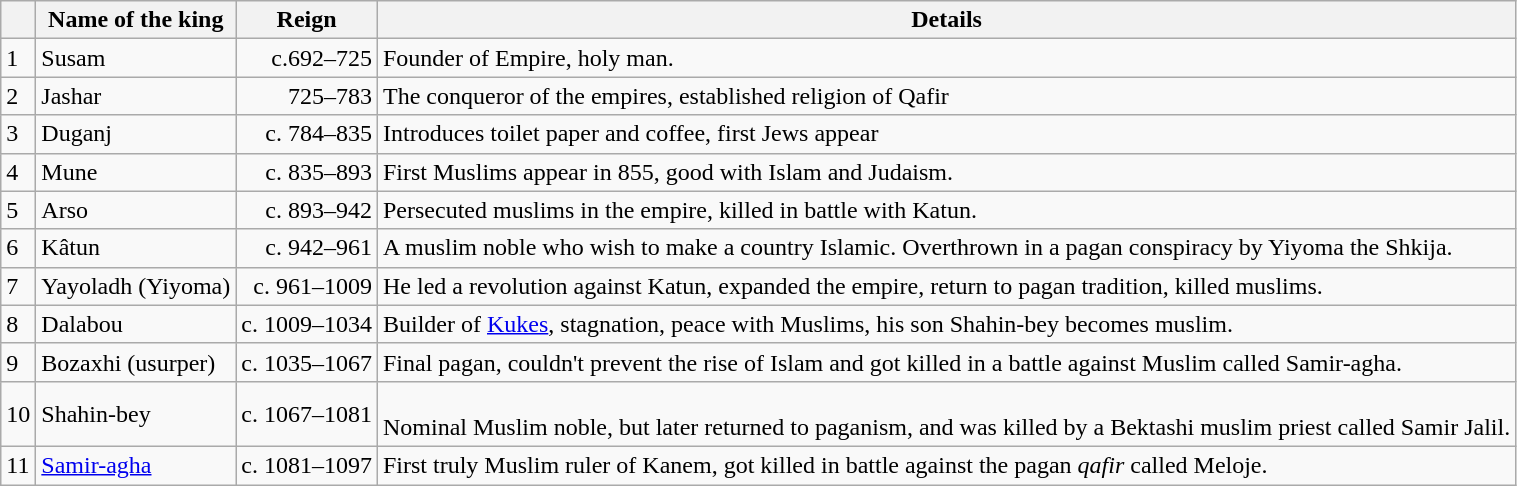<table class="wikitable">
<tr>
<th></th>
<th>Name of the king</th>
<th>Reign </th>
<th>Details</th>
</tr>
<tr>
<td>1</td>
<td>Susam</td>
<td style="text-align:right">c.692–725</td>
<td>Founder of Empire, holy man.</td>
</tr>
<tr>
<td>2</td>
<td>Jashar</td>
<td style="text-align:right">725–783</td>
<td>The conqueror of the empires, established religion of Qafir</td>
</tr>
<tr>
<td>3</td>
<td>Duganj</td>
<td style="text-align:right">c. 784–835</td>
<td>Introduces toilet paper and coffee, first Jews appear</td>
</tr>
<tr>
<td>4</td>
<td>Mune</td>
<td style="text-align:right">c. 835–893</td>
<td>First Muslims appear in 855, good  with Islam and Judaism.</td>
</tr>
<tr>
<td>5</td>
<td>Arso</td>
<td style="text-align:right">c. 893–942</td>
<td>Persecuted muslims in the empire, killed in battle with Katun.</td>
</tr>
<tr>
<td>6</td>
<td>Kâtun</td>
<td style="text-align:right">c. 942–961</td>
<td>A muslim noble who wish to make a country Islamic. Overthrown in a pagan conspiracy by Yiyoma the Shkija.</td>
</tr>
<tr>
<td>7</td>
<td>Yayoladh (Yiyoma)</td>
<td style="text-align:right">c. 961–1009</td>
<td>He led a revolution against Katun, expanded the empire, return to pagan tradition, killed muslims.</td>
</tr>
<tr>
<td>8</td>
<td>Dalabou</td>
<td style="text-align:right">c. 1009–1034</td>
<td>Builder of <a href='#'>Kukes</a>, stagnation, peace with Muslims, his son Shahin-bey becomes muslim.</td>
</tr>
<tr>
<td>9</td>
<td>Bozaxhi (usurper)</td>
<td style="text-align:right">c. 1035–1067</td>
<td>Final pagan, couldn't prevent the rise of Islam and got killed in a battle against Muslim called Samir-agha.</td>
</tr>
<tr>
<td>10</td>
<td>Shahin-bey</td>
<td style="text-align:right">c. 1067–1081</td>
<td><br>Nominal Muslim noble, but later returned to paganism, and was killed by a Bektashi muslim priest called Samir Jalil.</td>
</tr>
<tr>
<td>11</td>
<td><a href='#'>Samir-agha</a></td>
<td style="text-align:right">c. 1081–1097</td>
<td>First truly Muslim ruler of Kanem, got killed in battle against the pagan <em>qafir</em> called Meloje.</td>
</tr>
</table>
